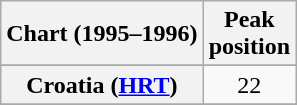<table class="wikitable sortable plainrowheaders" style="text-align:center">
<tr>
<th>Chart (1995–1996)</th>
<th>Peak<br>position</th>
</tr>
<tr>
</tr>
<tr>
<th scope="row">Croatia (<a href='#'>HRT</a>)</th>
<td style="text-align:center;">22</td>
</tr>
<tr>
</tr>
<tr>
</tr>
<tr>
</tr>
<tr>
</tr>
<tr>
</tr>
</table>
